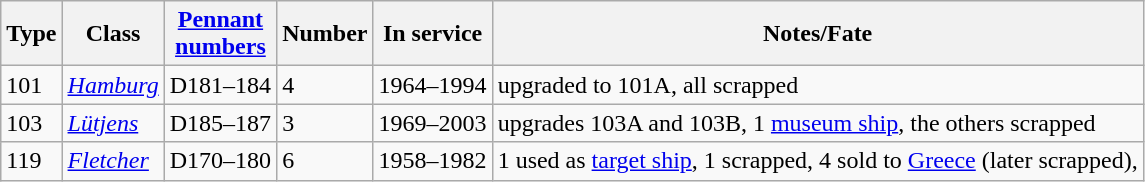<table class="wikitable">
<tr>
<th scope="col">Type</th>
<th scope="col">Class</th>
<th scope="col"><a href='#'>Pennant<br>numbers</a></th>
<th scope="col">Number</th>
<th scope="col">In service</th>
<th scope="col">Notes/Fate</th>
</tr>
<tr>
<td>101</td>
<td><a href='#'><em>Hamburg</em></a></td>
<td>D181–184</td>
<td>4</td>
<td>1964–1994</td>
<td>upgraded to 101A, all scrapped</td>
</tr>
<tr>
<td>103</td>
<td><a href='#'><em>Lütjens</em></a></td>
<td>D185–187</td>
<td>3</td>
<td>1969–2003</td>
<td>upgrades 103A and 103B, 1 <a href='#'>museum ship</a>, the others scrapped</td>
</tr>
<tr>
<td>119</td>
<td><a href='#'><em>Fletcher</em></a></td>
<td>D170–180</td>
<td>6</td>
<td>1958–1982</td>
<td>1 used as <a href='#'>target ship</a>, 1 scrapped, 4 sold to <a href='#'>Greece</a> (later scrapped),</td>
</tr>
</table>
